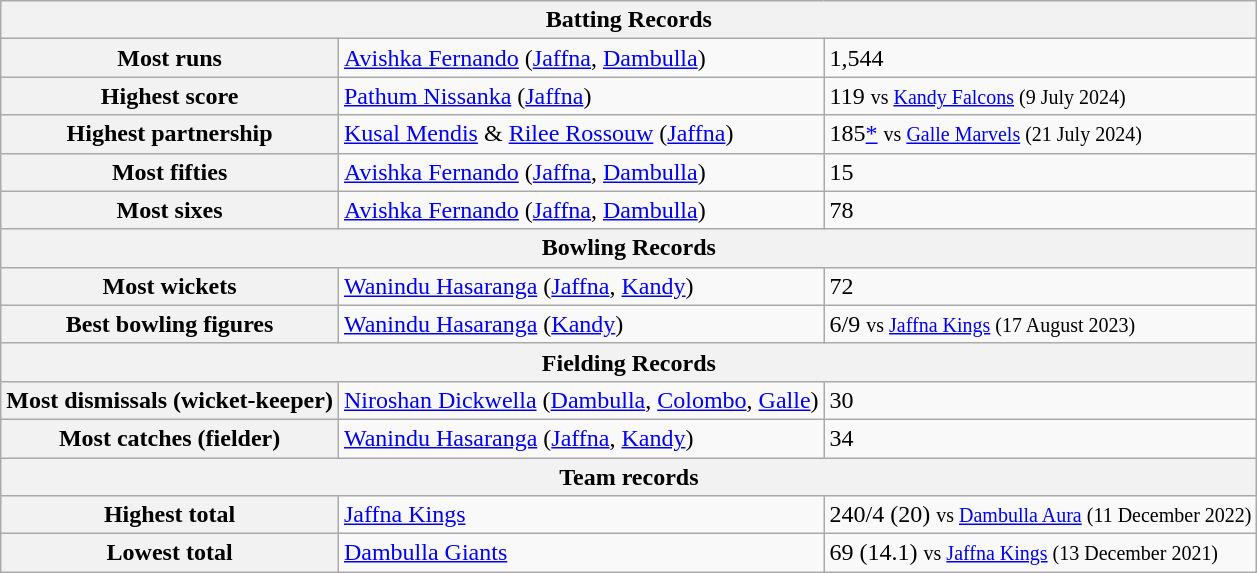<table class="wikitable">
<tr>
<th colspan="3">Batting Records</th>
</tr>
<tr>
<th>Most runs</th>
<td><a href='#'>Avishka Fernando</a> (<a href='#'>Jaffna</a>, <a href='#'>Dambulla</a>)</td>
<td>1,544</td>
</tr>
<tr>
<th>Highest score</th>
<td><a href='#'>Pathum Nissanka</a> (<a href='#'>Jaffna</a>)</td>
<td>119 <small>vs <a href='#'>Kandy Falcons</a> (9 July 2024)</small></td>
</tr>
<tr>
<th>Highest partnership</th>
<td><a href='#'>Kusal Mendis</a> & <a href='#'>Rilee Rossouw</a> (<a href='#'>Jaffna</a>)</td>
<td>185<a href='#'>*</a> <small>vs <a href='#'>Galle Marvels</a> (21 July 2024)</small></td>
</tr>
<tr>
<th>Most fifties</th>
<td><a href='#'>Avishka Fernando</a> (<a href='#'>Jaffna</a>, <a href='#'>Dambulla</a>)</td>
<td>15</td>
</tr>
<tr>
<th>Most sixes</th>
<td><a href='#'>Avishka Fernando</a> (<a href='#'>Jaffna</a>, <a href='#'>Dambulla</a>)</td>
<td>78</td>
</tr>
<tr>
<th colspan="3">Bowling Records</th>
</tr>
<tr>
<th>Most wickets</th>
<td><a href='#'>Wanindu Hasaranga</a> (<a href='#'>Jaffna</a>, <a href='#'>Kandy</a>)</td>
<td>72</td>
</tr>
<tr>
<th>Best bowling figures</th>
<td><a href='#'>Wanindu Hasaranga</a> (<a href='#'>Kandy</a>)</td>
<td>6/9 <small>vs <a href='#'>Jaffna Kings</a> (17 August 2023)</small></td>
</tr>
<tr>
<th colspan="3">Fielding Records</th>
</tr>
<tr>
<th>Most dismissals (wicket-keeper)</th>
<td><a href='#'>Niroshan Dickwella</a> (<a href='#'>Dambulla</a>, <a href='#'>Colombo</a>, <a href='#'>Galle</a>)</td>
<td>30</td>
</tr>
<tr>
<th>Most catches (fielder)</th>
<td><a href='#'>Wanindu Hasaranga</a> (<a href='#'>Jaffna</a>, <a href='#'>Kandy</a>)</td>
<td>34</td>
</tr>
<tr>
<th colspan="3">Team records</th>
</tr>
<tr>
<th>Highest total</th>
<td><a href='#'>Jaffna Kings</a></td>
<td>240/4 (20) <small>vs <a href='#'>Dambulla Aura</a> (11 December 2022)</small></td>
</tr>
<tr>
<th>Lowest total</th>
<td><a href='#'>Dambulla Giants</a></td>
<td>69 (14.1) <small>vs <a href='#'>Jaffna Kings</a> (13 December 2021)</small></td>
</tr>
</table>
